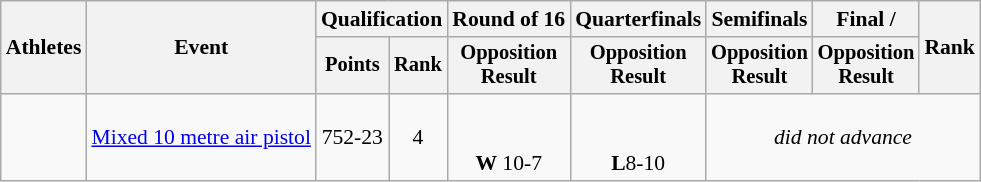<table class="wikitable" style="font-size:90%;">
<tr>
<th rowspan=2>Athletes</th>
<th rowspan=2>Event</th>
<th colspan=2>Qualification</th>
<th>Round of 16</th>
<th>Quarterfinals</th>
<th>Semifinals</th>
<th>Final / </th>
<th rowspan=2>Rank</th>
</tr>
<tr style="font-size:95%">
<th>Points</th>
<th>Rank</th>
<th>Opposition<br>Result</th>
<th>Opposition<br>Result</th>
<th>Opposition<br>Result</th>
<th>Opposition<br>Result</th>
</tr>
<tr align=center>
<td align=left><br></td>
<td align=left><a href='#'>Mixed 10 metre air pistol</a></td>
<td>752-23</td>
<td>4</td>
<td><br><br> <strong>W</strong> 10-7</td>
<td><br><br> <strong>L</strong>8-10</td>
<td Colspan=3><em>did not advance</em></td>
</tr>
</table>
